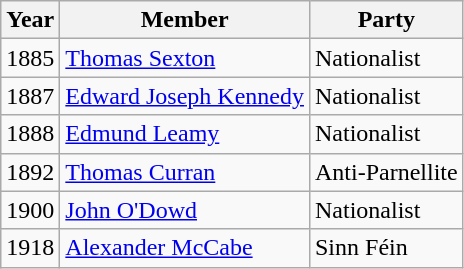<table class="wikitable">
<tr>
<th>Year</th>
<th>Member</th>
<th>Party</th>
</tr>
<tr>
<td>1885</td>
<td><a href='#'>Thomas Sexton</a></td>
<td>Nationalist</td>
</tr>
<tr>
<td>1887</td>
<td><a href='#'>Edward Joseph Kennedy</a></td>
<td>Nationalist</td>
</tr>
<tr>
<td>1888</td>
<td><a href='#'>Edmund Leamy</a></td>
<td>Nationalist</td>
</tr>
<tr>
<td>1892</td>
<td><a href='#'>Thomas Curran</a></td>
<td>Anti-Parnellite</td>
</tr>
<tr>
<td>1900</td>
<td><a href='#'>John O'Dowd</a></td>
<td>Nationalist</td>
</tr>
<tr>
<td>1918</td>
<td><a href='#'>Alexander McCabe</a></td>
<td>Sinn Féin</td>
</tr>
</table>
